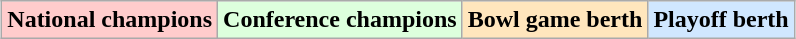<table class="wikitable" style="margin:1em auto;">
<tr>
<td bgcolor="#FFCCCC"><strong>National champions</strong></td>
<td bgcolor="#ddffdd"><strong>Conference champions</strong></td>
<td bgcolor="#ffe6bd"><strong>Bowl game berth</strong></td>
<td bgcolor="#d0e7ff"><strong>Playoff berth</strong></td>
</tr>
</table>
